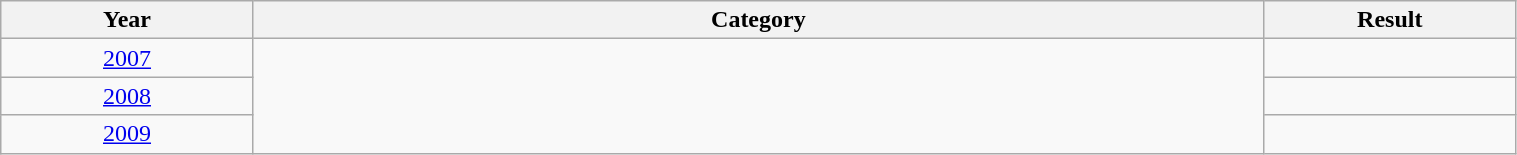<table class="wikitable" width="80%">
<tr>
<th width="10%">Year</th>
<th width="40%">Category</th>
<th width="10%">Result</th>
</tr>
<tr>
<td align="center"><a href='#'>2007</a></td>
<td rowspan="3" align="center"></td>
<td></td>
</tr>
<tr>
<td align="center"><a href='#'>2008</a></td>
<td></td>
</tr>
<tr>
<td align="center"><a href='#'>2009</a></td>
<td></td>
</tr>
</table>
